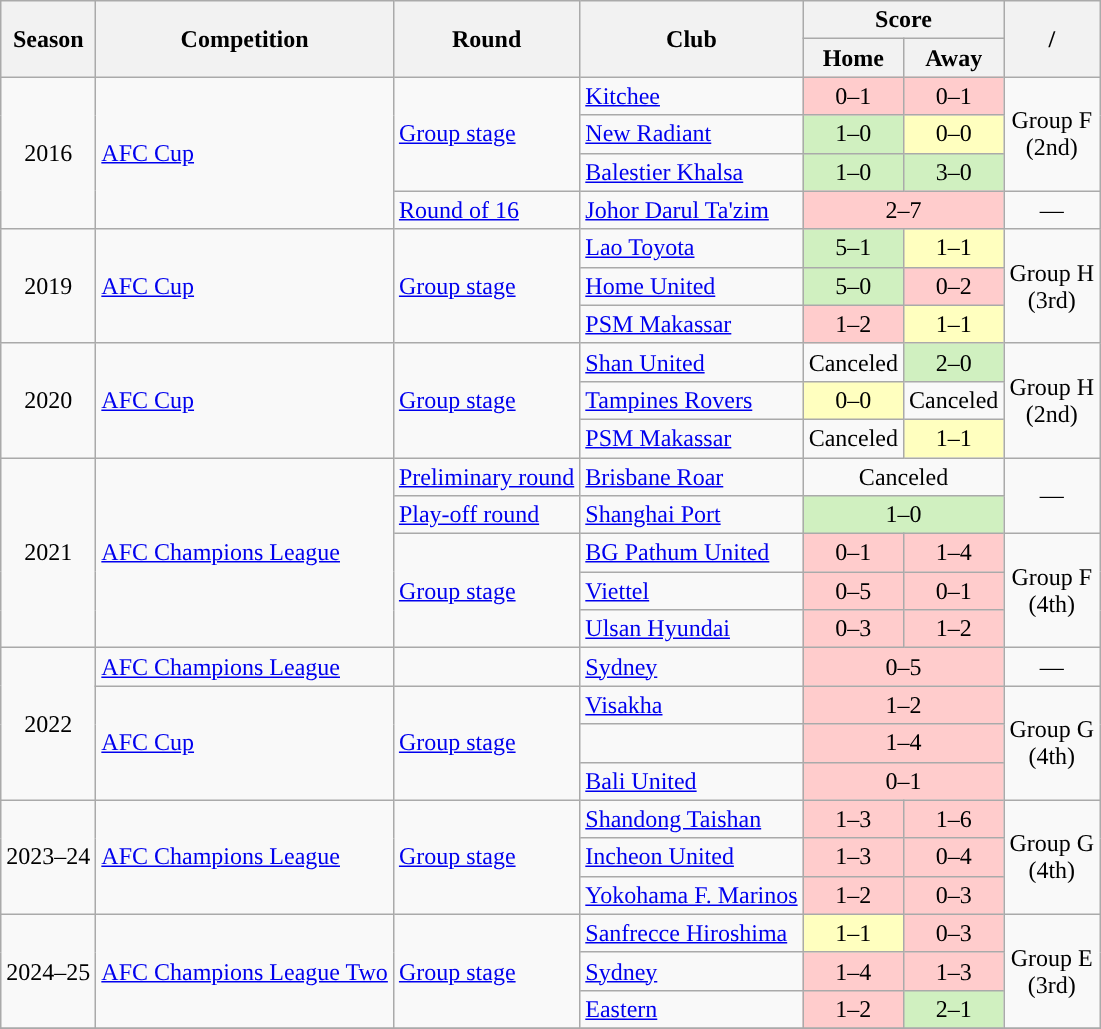<table class="wikitable">
<tr>
<th rowspan=2>Season</th>
<th rowspan=2>Competition</th>
<th rowspan=2>Round</th>
<th rowspan=2>Club</th>
<th colspan="2">Score</th>
<th rowspan=2> / </th>
</tr>
<tr>
<th>Home</th>
<th>Away</th>
</tr>
<tr>
<td rowspan=4 style="text-align:center;">2016</td>
<td rowspan=4><a href='#'>AFC Cup</a></td>
<td rowspan=3><a href='#'>Group stage</a></td>
<td> <a href='#'>Kitchee</a></td>
<td bgcolor=#FFCCCC style="text-align:center;">0–1</td>
<td bgcolor=#FFCCCC style="text-align:center;">0–1</td>
<td rowspan=3; style="text-align:center;">Group F<br>(2nd)</td>
</tr>
<tr>
<td> <a href='#'>New Radiant</a></td>
<td bgcolor=#D0F0C0 style="text-align:center;">1–0</td>
<td bgcolor=#FFFFBF style="text-align:center;">0–0</td>
</tr>
<tr>
<td> <a href='#'>Balestier Khalsa</a></td>
<td bgcolor=#D0F0C0 style="text-align:center;">1–0</td>
<td bgcolor=#D0F0C0 style="text-align:center;">3–0</td>
</tr>
<tr>
<td><a href='#'>Round of 16</a></td>
<td> <a href='#'>Johor Darul Ta'zim</a></td>
<td colspan=2; bgcolor=#FFCCCC style="text-align:center;">2–7</td>
<td style="text-align:center;">—</td>
</tr>
<tr>
<td rowspan=3 style="text-align:center;">2019</td>
<td rowspan="3"><a href='#'>AFC Cup</a></td>
<td rowspan="3"><a href='#'>Group stage</a></td>
<td> <a href='#'>Lao Toyota</a></td>
<td bgcolor=#D0F0C0 style="text-align:center;">5–1</td>
<td bgcolor=#FFFFBF style="text-align:center;">1–1</td>
<td rowspan=3; style="text-align:center;">Group H<br>(3rd)</td>
</tr>
<tr>
<td> <a href='#'>Home United</a></td>
<td bgcolor=#D0F0C0 style="text-align:center;">5–0</td>
<td bgcolor=#FFCCCC style="text-align:center;">0–2</td>
</tr>
<tr>
<td> <a href='#'>PSM Makassar</a></td>
<td bgcolor=#FFCCCC style="text-align:center;">1–2</td>
<td bgcolor=#FFFFBF style="text-align:center;">1–1</td>
</tr>
<tr>
<td rowspan="3" style="text-align:center;">2020</td>
<td rowspan="3"><a href='#'>AFC Cup</a></td>
<td rowspan="3"><a href='#'>Group stage</a></td>
<td> <a href='#'>Shan United</a></td>
<td style="text-align:center;">Canceled</td>
<td bgcolor=#D0F0C0 style="text-align:center;">2–0</td>
<td rowspan="3" style="text-align:center;">Group H<br>(2nd)</td>
</tr>
<tr>
<td> <a href='#'>Tampines Rovers</a></td>
<td bgcolor=#FFFFBF style="text-align:center;">0–0</td>
<td style="text-align:center;">Canceled</td>
</tr>
<tr>
<td> <a href='#'>PSM Makassar</a></td>
<td style="text-align:center;">Canceled</td>
<td bgcolor=#FFFFBF style="text-align:center;">1–1</td>
</tr>
<tr>
<td rowspan="5" style="text-align:center;">2021</td>
<td rowspan="5"><a href='#'>AFC Champions League</a></td>
<td rowspan="1"><a href='#'>Preliminary round</a></td>
<td> <a href='#'>Brisbane Roar</a></td>
<td colspan=2 align=center>Canceled</td>
<td style="text-align:center;" rowspan=2>—</td>
</tr>
<tr>
<td rowspan="1" style="text-align:center:"><a href='#'>Play-off round</a></td>
<td> <a href='#'>Shanghai Port</a></td>
<td colspan=2; bgcolor=#D0F0C0 style="text-align:center;">1–0</td>
</tr>
<tr>
<td rowspan="3"><a href='#'>Group stage</a></td>
<td> <a href='#'>BG Pathum United</a></td>
<td style="text-align:center;" bgcolor=#FFCCCC>0–1</td>
<td style="text-align:center;" bgcolor=#FFCCCC>1–4</td>
<td rowspan="3" style="text-align:center;">Group F<br>(4th)</td>
</tr>
<tr>
<td> <a href='#'>Viettel</a></td>
<td style="text-align:center;" bgcolor=#FFCCCC>0–5</td>
<td style="text-align:center;" bgcolor=#FFCCCC>0–1</td>
</tr>
<tr>
<td> <a href='#'>Ulsan Hyundai</a></td>
<td style="text-align:center;" bgcolor=#FFCCCC>0–3</td>
<td style="text-align:center;" bgcolor=#FFCCCC>1–2</td>
</tr>
<tr>
<td rowspan="4" style="text-align:center;">2022</td>
<td><a href='#'>AFC Champions League</a></td>
<td></td>
<td> <a href='#'>Sydney</a></td>
<td colspan=2; bgcolor=#FFCCCC style="text-align:center;">0–5</td>
<td style="text-align:center;">—</td>
</tr>
<tr>
<td rowspan="3"><a href='#'>AFC Cup</a></td>
<td rowspan="3"><a href='#'>Group stage</a></td>
<td> <a href='#'>Visakha</a></td>
<td colspan=2; style="text-align:center;" bgcolor=#FFCCCC>1–2</td>
<td style="text-align:center;" rowspan=3>Group G<br>(4th)</td>
</tr>
<tr>
<td></td>
<td colspan=2; style="text-align:center;" bgcolor=#FFCCCC>1–4</td>
</tr>
<tr>
<td> <a href='#'>Bali United</a></td>
<td colspan=2; style="text-align:center;"bgcolor=#FFCCCC>0–1</td>
</tr>
<tr>
<td rowspan="3" style="text-align:center;">2023–24</td>
<td rowspan="3"><a href='#'>AFC Champions League</a></td>
<td rowspan="3"><a href='#'>Group stage</a></td>
<td> <a href='#'>Shandong Taishan</a></td>
<td bgcolor=#FFCCCC style="text-align:center;">1–3</td>
<td bgcolor=#FFCCCC style="text-align:center;">1–6</td>
<td rowspan="3" style="text-align:center;">Group G<br>(4th)</td>
</tr>
<tr>
<td> <a href='#'>Incheon United</a></td>
<td bgcolor=#FFCCCC style="text-align:center;">1–3</td>
<td bgcolor=#FFCCCC style="text-align:center;">0–4</td>
</tr>
<tr>
<td> <a href='#'>Yokohama F. Marinos</a></td>
<td bgcolor=#FFCCCC style="text-align:center;">1–2</td>
<td bgcolor=#FFCCCC style="text-align:center;">0–3</td>
</tr>
<tr>
<td rowspan="3">2024–25</td>
<td rowspan="3"><a href='#'>AFC Champions League Two</a></td>
<td rowspan="3"><a href='#'>Group stage</a></td>
<td> <a href='#'>Sanfrecce Hiroshima</a></td>
<td bgcolor=#FFFFBF style="text-align:center;">1–1</td>
<td bgcolor=#FFCCCC style="text-align:center;">0–3</td>
<td rowspan="3" style="text-align:center;">Group E<br>(3rd)</td>
</tr>
<tr>
<td> <a href='#'>Sydney</a></td>
<td bgcolor=#FFCCCC style="text-align:center;">1–4</td>
<td bgcolor=#FFCCCC style="text-align:center;">1–3</td>
</tr>
<tr>
<td> <a href='#'>Eastern</a></td>
<td bgcolor=#FFCCCC style="text-align:center;">1–2</td>
<td bgcolor=#D0F0C0 style="text-align:center;">2–1</td>
</tr>
<tr>
</tr>
</table>
